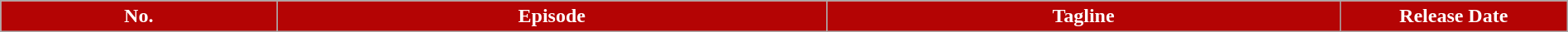<table class="wikitable" style="width:100%; margin:auto;">
<tr>
<th style="color:#fff; background:#b40404;">No.</th>
<th style="color:#fff; background:#b40404;">Episode</th>
<th style="color:#fff; background:#b40404;">Tagline</th>
<th style="color:#fff; background:#b40404; width:11em;">Release Date<br>
























































</th>
</tr>
</table>
